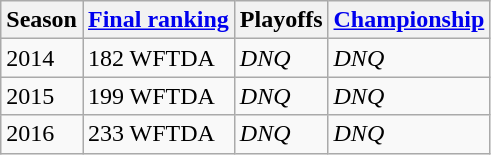<table class="wikitable sortable">
<tr>
<th>Season</th>
<th><a href='#'>Final ranking</a></th>
<th>Playoffs</th>
<th><a href='#'>Championship</a></th>
</tr>
<tr>
<td>2014</td>
<td>182 WFTDA</td>
<td><em>DNQ</em></td>
<td><em>DNQ</em></td>
</tr>
<tr>
<td>2015</td>
<td>199 WFTDA</td>
<td><em>DNQ</em></td>
<td><em>DNQ</em></td>
</tr>
<tr>
<td>2016</td>
<td>233 WFTDA</td>
<td><em>DNQ</em></td>
<td><em>DNQ</em></td>
</tr>
</table>
